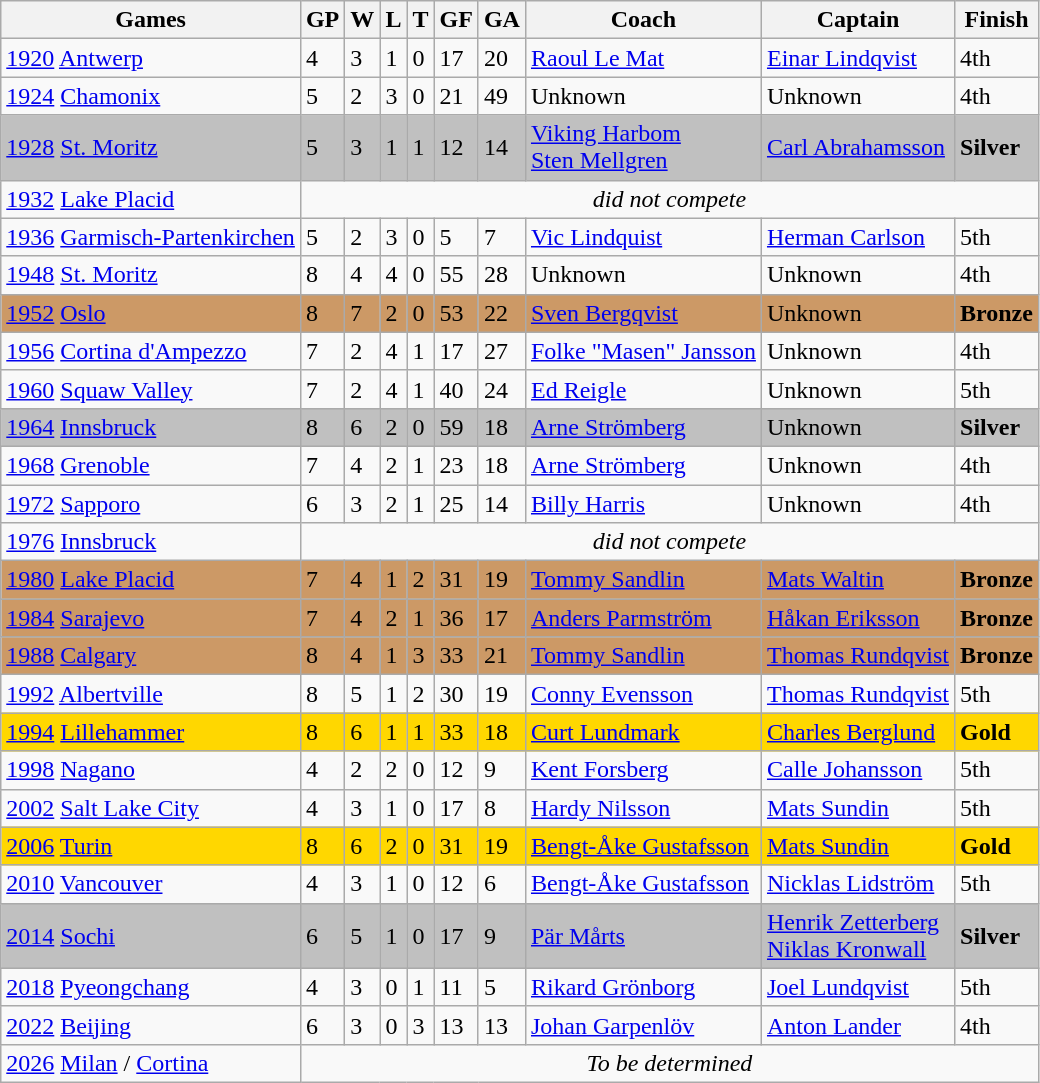<table class="wikitable sortable">
<tr>
<th>Games</th>
<th>GP</th>
<th>W</th>
<th>L</th>
<th>T</th>
<th>GF</th>
<th>GA</th>
<th>Coach</th>
<th>Captain</th>
<th>Finish</th>
</tr>
<tr>
<td> <a href='#'>1920</a> <a href='#'>Antwerp</a></td>
<td>4</td>
<td>3</td>
<td>1</td>
<td>0</td>
<td>17</td>
<td>20</td>
<td><a href='#'>Raoul Le Mat</a></td>
<td><a href='#'>Einar Lindqvist</a></td>
<td>4th</td>
</tr>
<tr>
<td> <a href='#'>1924</a> <a href='#'>Chamonix</a></td>
<td>5</td>
<td>2</td>
<td>3</td>
<td>0</td>
<td>21</td>
<td>49</td>
<td>Unknown</td>
<td>Unknown</td>
<td>4th</td>
</tr>
<tr>
<td style="background:silver"> <a href='#'>1928</a> <a href='#'>St. Moritz</a></td>
<td style="background:silver">5</td>
<td style="background:silver">3</td>
<td style="background:silver">1</td>
<td style="background:silver">1</td>
<td style="background:silver">12</td>
<td style="background:silver">14</td>
<td style="background:silver"><a href='#'>Viking Harbom</a><br><a href='#'>Sten Mellgren</a></td>
<td style="background:silver"><a href='#'>Carl Abrahamsson</a></td>
<td style="background:silver"><strong>Silver</strong></td>
</tr>
<tr>
<td> <a href='#'>1932</a> <a href='#'>Lake Placid</a></td>
<td colspan="9" style="text-align:center"><em>did not compete</em></td>
</tr>
<tr>
<td> <a href='#'>1936</a> <a href='#'>Garmisch-Partenkirchen</a></td>
<td>5</td>
<td>2</td>
<td>3</td>
<td>0</td>
<td>5</td>
<td>7</td>
<td><a href='#'>Vic Lindquist</a></td>
<td><a href='#'>Herman Carlson</a></td>
<td>5th</td>
</tr>
<tr>
<td> <a href='#'>1948</a> <a href='#'>St. Moritz</a></td>
<td>8</td>
<td>4</td>
<td>4</td>
<td>0</td>
<td>55</td>
<td>28</td>
<td>Unknown</td>
<td>Unknown</td>
<td>4th</td>
</tr>
<tr>
<td style="background:#c96"> <a href='#'>1952</a> <a href='#'>Oslo</a></td>
<td style="background:#c96">8</td>
<td style="background:#c96">7</td>
<td style="background:#c96">2</td>
<td style="background:#c96">0</td>
<td style="background:#c96">53</td>
<td style="background:#c96">22</td>
<td style="background:#c96"><a href='#'>Sven Bergqvist</a></td>
<td style="background:#c96">Unknown</td>
<td style="background:#c96"><strong>Bronze</strong></td>
</tr>
<tr>
<td> <a href='#'>1956</a> <a href='#'>Cortina d'Ampezzo</a></td>
<td>7</td>
<td>2</td>
<td>4</td>
<td>1</td>
<td>17</td>
<td>27</td>
<td><a href='#'>Folke "Masen" Jansson</a></td>
<td>Unknown</td>
<td>4th</td>
</tr>
<tr>
<td> <a href='#'>1960</a> <a href='#'>Squaw Valley</a></td>
<td>7</td>
<td>2</td>
<td>4</td>
<td>1</td>
<td>40</td>
<td>24</td>
<td><a href='#'>Ed Reigle</a></td>
<td>Unknown</td>
<td>5th</td>
</tr>
<tr>
<td style="background:silver"> <a href='#'>1964</a> <a href='#'>Innsbruck</a></td>
<td style="background:silver">8</td>
<td style="background:silver">6</td>
<td style="background:silver">2</td>
<td style="background:silver">0</td>
<td style="background:silver">59</td>
<td style="background:silver">18</td>
<td style="background:silver"><a href='#'>Arne Strömberg</a></td>
<td style="background:silver">Unknown</td>
<td style="background:silver"><strong>Silver</strong></td>
</tr>
<tr>
<td> <a href='#'>1968</a> <a href='#'>Grenoble</a></td>
<td>7</td>
<td>4</td>
<td>2</td>
<td>1</td>
<td>23</td>
<td>18</td>
<td><a href='#'>Arne Strömberg</a></td>
<td>Unknown</td>
<td>4th</td>
</tr>
<tr>
<td> <a href='#'>1972</a> <a href='#'>Sapporo</a></td>
<td>6</td>
<td>3</td>
<td>2</td>
<td>1</td>
<td>25</td>
<td>14</td>
<td><a href='#'>Billy Harris</a></td>
<td>Unknown</td>
<td>4th</td>
</tr>
<tr>
<td> <a href='#'>1976</a> <a href='#'>Innsbruck</a></td>
<td colspan="9" style="text-align:center"><em>did not compete</em></td>
</tr>
<tr>
<td style="background:#c96"> <a href='#'>1980</a> <a href='#'>Lake Placid</a></td>
<td style="background:#c96">7</td>
<td style="background:#c96">4</td>
<td style="background:#c96">1</td>
<td style="background:#c96">2</td>
<td style="background:#c96">31</td>
<td style="background:#c96">19</td>
<td style="background:#c96"><a href='#'>Tommy Sandlin</a></td>
<td style="background:#c96"><a href='#'>Mats Waltin</a></td>
<td style="background:#c96"><strong>Bronze</strong></td>
</tr>
<tr>
<td style="background:#c96"> <a href='#'>1984</a> <a href='#'>Sarajevo</a></td>
<td style="background:#c96">7</td>
<td style="background:#c96">4</td>
<td style="background:#c96">2</td>
<td style="background:#c96">1</td>
<td style="background:#c96">36</td>
<td style="background:#c96">17</td>
<td style="background:#c96"><a href='#'>Anders Parmström</a></td>
<td style="background:#c96"><a href='#'>Håkan Eriksson</a></td>
<td style="background:#c96"><strong>Bronze</strong></td>
</tr>
<tr>
<td style="background:#c96"> <a href='#'>1988</a> <a href='#'>Calgary</a></td>
<td style="background:#c96">8</td>
<td style="background:#c96">4</td>
<td style="background:#c96">1</td>
<td style="background:#c96">3</td>
<td style="background:#c96">33</td>
<td style="background:#c96">21</td>
<td style="background:#c96"><a href='#'>Tommy Sandlin</a></td>
<td style="background:#c96"><a href='#'>Thomas Rundqvist</a></td>
<td style="background:#c96"><strong>Bronze</strong></td>
</tr>
<tr>
<td> <a href='#'>1992</a> <a href='#'>Albertville</a></td>
<td>8</td>
<td>5</td>
<td>1</td>
<td>2</td>
<td>30</td>
<td>19</td>
<td><a href='#'>Conny Evensson</a></td>
<td><a href='#'>Thomas Rundqvist</a></td>
<td>5th</td>
</tr>
<tr>
<td style="background:gold"> <a href='#'>1994</a> <a href='#'>Lillehammer</a></td>
<td style="background:gold">8</td>
<td style="background:gold">6</td>
<td style="background:gold">1</td>
<td style="background:gold">1</td>
<td style="background:gold">33</td>
<td style="background:gold">18</td>
<td style="background:gold"><a href='#'>Curt Lundmark</a></td>
<td style="background:gold"><a href='#'>Charles Berglund</a></td>
<td style="background:gold"><strong>Gold</strong></td>
</tr>
<tr>
<td> <a href='#'>1998</a> <a href='#'>Nagano</a></td>
<td>4</td>
<td>2</td>
<td>2</td>
<td>0</td>
<td>12</td>
<td>9</td>
<td><a href='#'>Kent Forsberg</a></td>
<td><a href='#'>Calle Johansson</a></td>
<td>5th</td>
</tr>
<tr>
<td> <a href='#'>2002</a> <a href='#'>Salt Lake City</a></td>
<td>4</td>
<td>3</td>
<td>1</td>
<td>0</td>
<td>17</td>
<td>8</td>
<td><a href='#'>Hardy Nilsson</a></td>
<td><a href='#'>Mats Sundin</a></td>
<td>5th</td>
</tr>
<tr>
<td style="background:gold"> <a href='#'>2006</a> <a href='#'>Turin</a></td>
<td style="background:gold">8</td>
<td style="background:gold">6</td>
<td style="background:gold">2</td>
<td style="background:gold">0</td>
<td style="background:gold">31</td>
<td style="background:gold">19</td>
<td style="background:gold"><a href='#'>Bengt-Åke Gustafsson</a></td>
<td style="background:gold"><a href='#'>Mats Sundin</a></td>
<td style="background:gold"><strong>Gold</strong></td>
</tr>
<tr>
<td> <a href='#'>2010</a> <a href='#'>Vancouver</a></td>
<td>4</td>
<td>3</td>
<td>1</td>
<td>0</td>
<td>12</td>
<td>6</td>
<td><a href='#'>Bengt-Åke Gustafsson</a></td>
<td><a href='#'>Nicklas Lidström</a></td>
<td>5th</td>
</tr>
<tr>
<td style="background:silver"> <a href='#'>2014</a> <a href='#'>Sochi</a></td>
<td style="background:silver">6</td>
<td style="background:silver">5</td>
<td style="background:silver">1</td>
<td style="background:silver">0</td>
<td style="background:silver">17</td>
<td style="background:silver">9</td>
<td style="background:silver"><a href='#'>Pär Mårts</a></td>
<td style="background:silver"><a href='#'>Henrik Zetterberg</a><br><a href='#'>Niklas Kronwall</a></td>
<td style="background:silver"><strong>Silver</strong></td>
</tr>
<tr>
<td> <a href='#'>2018</a> <a href='#'>Pyeongchang</a></td>
<td>4</td>
<td>3</td>
<td>0</td>
<td>1</td>
<td>11</td>
<td>5</td>
<td><a href='#'>Rikard Grönborg</a></td>
<td><a href='#'>Joel Lundqvist</a></td>
<td>5th</td>
</tr>
<tr>
<td> <a href='#'>2022</a> <a href='#'>Beijing</a></td>
<td>6</td>
<td>3</td>
<td>0</td>
<td>3</td>
<td>13</td>
<td>13</td>
<td><a href='#'>Johan Garpenlöv</a></td>
<td><a href='#'>Anton Lander</a></td>
<td>4th</td>
</tr>
<tr>
<td> <a href='#'>2026</a> <a href='#'>Milan</a> / <a href='#'>Cortina</a></td>
<td colspan="9" align="center"><em>To be determined</em></td>
</tr>
</table>
